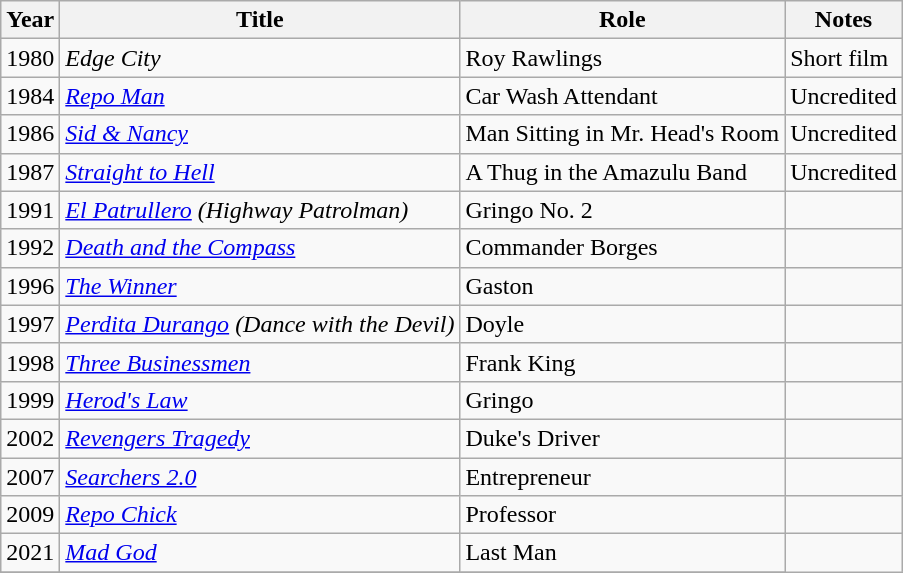<table class="wikitable">
<tr>
<th>Year</th>
<th>Title</th>
<th>Role</th>
<th>Notes</th>
</tr>
<tr>
<td>1980</td>
<td><em>Edge City</em></td>
<td>Roy Rawlings</td>
<td>Short film</td>
</tr>
<tr>
<td>1984</td>
<td><em><a href='#'>Repo Man</a></em></td>
<td>Car Wash Attendant</td>
<td>Uncredited</td>
</tr>
<tr>
<td>1986</td>
<td><em><a href='#'>Sid & Nancy</a></em></td>
<td>Man Sitting in Mr. Head's Room</td>
<td>Uncredited</td>
</tr>
<tr>
<td>1987</td>
<td><em><a href='#'>Straight to Hell</a></em></td>
<td>A Thug in the Amazulu Band</td>
<td>Uncredited</td>
</tr>
<tr>
<td>1991</td>
<td><em><a href='#'>El Patrullero</a> (Highway Patrolman)</em></td>
<td>Gringo No. 2</td>
<td></td>
</tr>
<tr>
<td>1992</td>
<td><em><a href='#'>Death and the Compass</a></em></td>
<td>Commander Borges</td>
<td></td>
</tr>
<tr>
<td>1996</td>
<td><em><a href='#'>The Winner</a></em></td>
<td>Gaston</td>
<td></td>
</tr>
<tr>
<td>1997</td>
<td><em><a href='#'>Perdita Durango</a> (Dance with the Devil)</em></td>
<td>Doyle</td>
<td></td>
</tr>
<tr>
<td>1998</td>
<td><em><a href='#'>Three Businessmen</a></em></td>
<td>Frank King</td>
<td></td>
</tr>
<tr>
<td>1999</td>
<td><em><a href='#'>Herod's Law</a></em></td>
<td>Gringo</td>
<td></td>
</tr>
<tr>
<td>2002</td>
<td><em><a href='#'>Revengers Tragedy</a></em></td>
<td>Duke's Driver</td>
<td></td>
</tr>
<tr>
<td>2007</td>
<td><em><a href='#'>Searchers 2.0</a></em></td>
<td>Entrepreneur</td>
<td></td>
</tr>
<tr>
<td>2009</td>
<td><em><a href='#'>Repo Chick</a></em></td>
<td>Professor</td>
<td></td>
</tr>
<tr>
<td>2021</td>
<td><em><a href='#'>Mad God</a></em></td>
<td>Last Man</td>
</tr>
<tr>
</tr>
</table>
